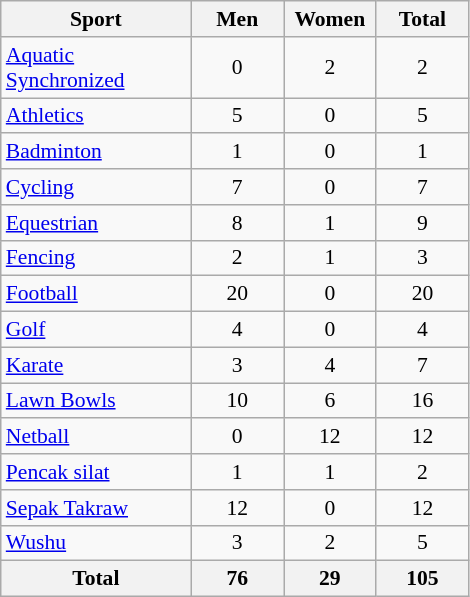<table class="wikitable sortable" style="font-size:90%; text-align:center;">
<tr>
<th width=120>Sport</th>
<th width=55>Men</th>
<th width=55>Women</th>
<th width=55>Total</th>
</tr>
<tr>
<td align=left><a href='#'>Aquatic Synchronized</a></td>
<td>0</td>
<td>2</td>
<td>2</td>
</tr>
<tr>
<td align=left><a href='#'>Athletics</a></td>
<td>5</td>
<td>0</td>
<td>5</td>
</tr>
<tr>
<td align=left><a href='#'>Badminton</a></td>
<td>1</td>
<td>0</td>
<td>1</td>
</tr>
<tr>
<td align=left><a href='#'>Cycling</a></td>
<td>7</td>
<td>0</td>
<td>7</td>
</tr>
<tr>
<td align=left><a href='#'>Equestrian</a></td>
<td>8</td>
<td>1</td>
<td>9</td>
</tr>
<tr>
<td align=left><a href='#'>Fencing</a></td>
<td>2</td>
<td>1</td>
<td>3</td>
</tr>
<tr>
<td align=left><a href='#'>Football</a></td>
<td>20</td>
<td>0</td>
<td>20</td>
</tr>
<tr>
<td align=left><a href='#'>Golf</a></td>
<td>4</td>
<td>0</td>
<td>4</td>
</tr>
<tr>
<td align=left><a href='#'>Karate</a></td>
<td>3</td>
<td>4</td>
<td>7</td>
</tr>
<tr>
<td align=left><a href='#'>Lawn Bowls</a></td>
<td>10</td>
<td>6</td>
<td>16</td>
</tr>
<tr>
<td align=left><a href='#'>Netball</a></td>
<td>0</td>
<td>12</td>
<td>12</td>
</tr>
<tr>
<td align=left><a href='#'>Pencak silat</a></td>
<td>1</td>
<td>1</td>
<td>2</td>
</tr>
<tr>
<td align=left><a href='#'>Sepak Takraw</a></td>
<td>12</td>
<td>0</td>
<td>12</td>
</tr>
<tr>
<td align=left><a href='#'>Wushu</a></td>
<td>3</td>
<td>2</td>
<td>5</td>
</tr>
<tr class="sortbottom">
<th>Total</th>
<th>76</th>
<th>29</th>
<th>105</th>
</tr>
</table>
